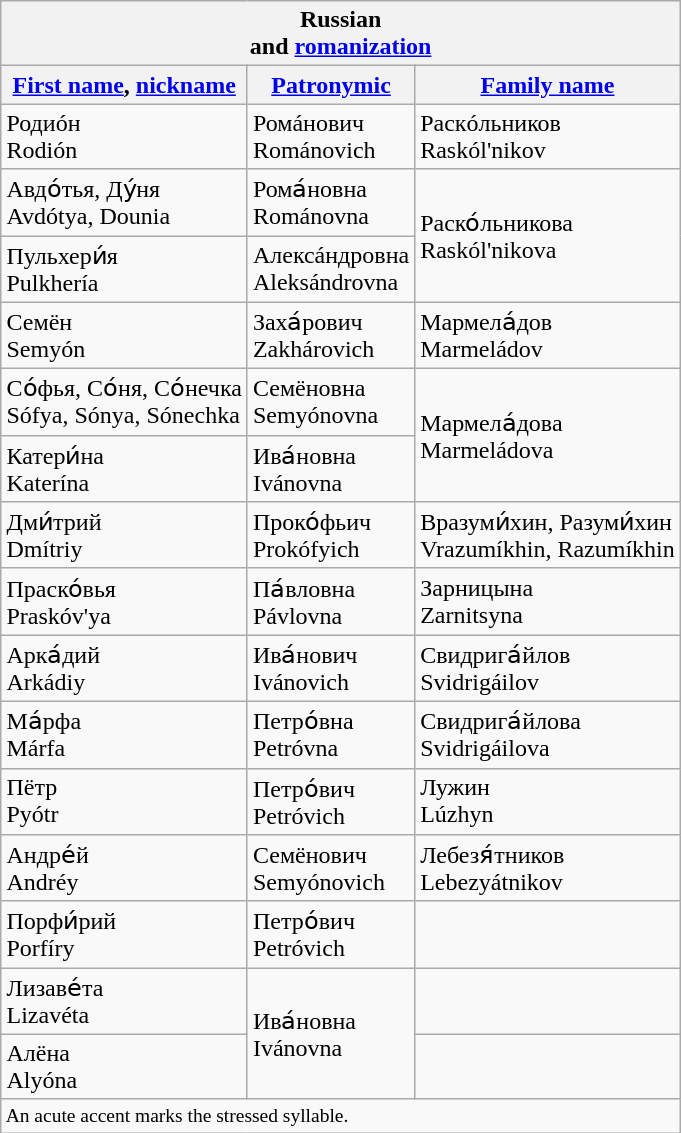<table class="wikitable" style="float: right;">
<tr>
<th colspan="4">Russian<br>and <a href='#'>romanization</a></th>
</tr>
<tr>
<th><a href='#'>First name</a>, <a href='#'>nickname</a></th>
<th><a href='#'>Patronymic</a></th>
<th><a href='#'>Family name</a></th>
</tr>
<tr>
<td>Родиóн<br>Rodión</td>
<td>Ромáнович<br>Románovich</td>
<td>Раскóльников<br>Raskól'nikov</td>
</tr>
<tr>
<td>Авдо́тья, Ду́ня <br>Avdótya, Dounia</td>
<td>Рома́новна<br>Románovna</td>
<td rowspan="2">Раско́льникова<br>Raskól'nikova</td>
</tr>
<tr>
<td>Пульхери́я<br>Pulkhería</td>
<td>Алексáндровна<br>Aleksándrovna</td>
</tr>
<tr>
<td>Семён<br>Semyón</td>
<td>Заха́рович<br>Zakhárovich</td>
<td>Мармела́дов<br>Marmeládov</td>
</tr>
<tr>
<td>Со́фья, Со́ня, Со́нечка<br>Sófya, Sónya, Sónechka</td>
<td>Семёновна<br>Semyónovna</td>
<td rowspan="2">Мармела́дова<br>Marmeládova</td>
</tr>
<tr>
<td>Катери́на<br>Katerína</td>
<td>Ива́новна<br>Ivánovna</td>
</tr>
<tr>
<td>Дми́трий<br>Dmítriy</td>
<td>Проко́фьич<br>Prokófyich</td>
<td>Вразуми́хин, Разуми́хин<br>Vrazumíkhin, Razumíkhin</td>
</tr>
<tr>
<td>Праско́вья<br>Praskóv'ya</td>
<td>Па́вловна<br>Pávlovna</td>
<td>Зарницына<br>Zarnitsyna</td>
</tr>
<tr>
<td>Арка́дий<br>Arkádiy</td>
<td>Ива́нович<br>Ivánovich</td>
<td>Свидрига́йлов<br>Svidrigáilov</td>
</tr>
<tr>
<td>Ма́рфа<br>Márfa</td>
<td>Петро́вна<br>Petróvna</td>
<td>Свидрига́йлова<br>Svidrigáilova</td>
</tr>
<tr>
<td>Пётр<br>Pyótr</td>
<td>Петро́вич<br>Petróvich</td>
<td>Лужин<br>Lúzhyn</td>
</tr>
<tr>
<td>Андре́й<br>Andréy</td>
<td>Семёнович<br>Semyónovich</td>
<td>Лебезя́тников<br>Lebezyátnikov</td>
</tr>
<tr>
<td>Порфи́рий<br>Porfíry</td>
<td>Петро́вич<br>Petróvich</td>
<td><br></td>
</tr>
<tr>
<td>Лизаве́та<br>Lizavéta</td>
<td rowspan="2">Ива́новна<br>Ivánovna</td>
<td><br></td>
</tr>
<tr>
<td>Алёна<br>Alyóna</td>
<td><br></td>
</tr>
<tr>
<td style="font-size: small;" colspan="4">An acute accent marks the stressed syllable.</td>
</tr>
</table>
